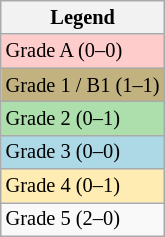<table class="wikitable" style="font-size:85%;">
<tr>
<th>Legend</th>
</tr>
<tr bgcolor="ffcccc">
<td>Grade A (0–0)</td>
</tr>
<tr bgcolor="C2B280">
<td>Grade 1 / B1 (1–1)</td>
</tr>
<tr bgcolor="ADDFAD">
<td>Grade 2 (0–1)</td>
</tr>
<tr bgcolor="lightblue">
<td>Grade 3 (0–0)</td>
</tr>
<tr bgcolor="ffecb2">
<td>Grade 4 (0–1)</td>
</tr>
<tr>
<td>Grade 5 (2–0)</td>
</tr>
</table>
